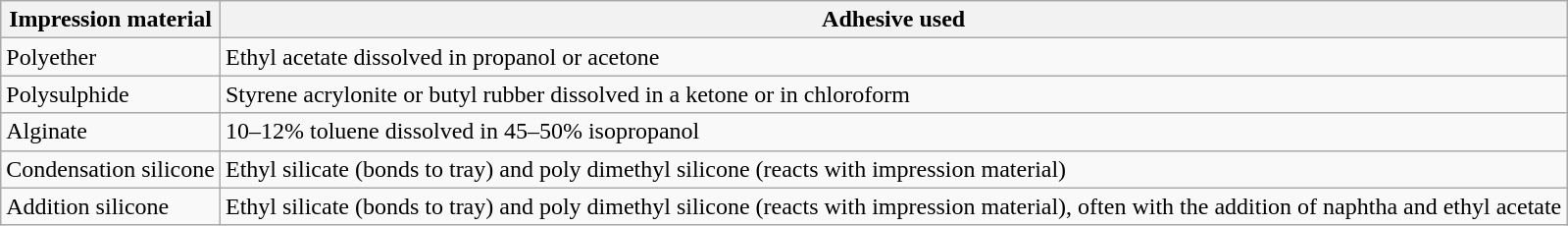<table class="wikitable">
<tr>
<th>Impression material</th>
<th>Adhesive used</th>
</tr>
<tr>
<td>Polyether</td>
<td>Ethyl acetate dissolved in propanol or acetone</td>
</tr>
<tr>
<td>Polysulphide</td>
<td>Styrene acrylonite or butyl rubber dissolved in a ketone or in chloroform</td>
</tr>
<tr>
<td>Alginate</td>
<td>10–12% toluene dissolved in 45–50% isopropanol</td>
</tr>
<tr>
<td>Condensation silicone</td>
<td>Ethyl silicate (bonds to tray) and poly dimethyl silicone (reacts with impression material)</td>
</tr>
<tr>
<td>Addition silicone</td>
<td>Ethyl silicate (bonds to tray) and poly dimethyl silicone (reacts with impression material), often with the addition of naphtha and ethyl acetate</td>
</tr>
</table>
